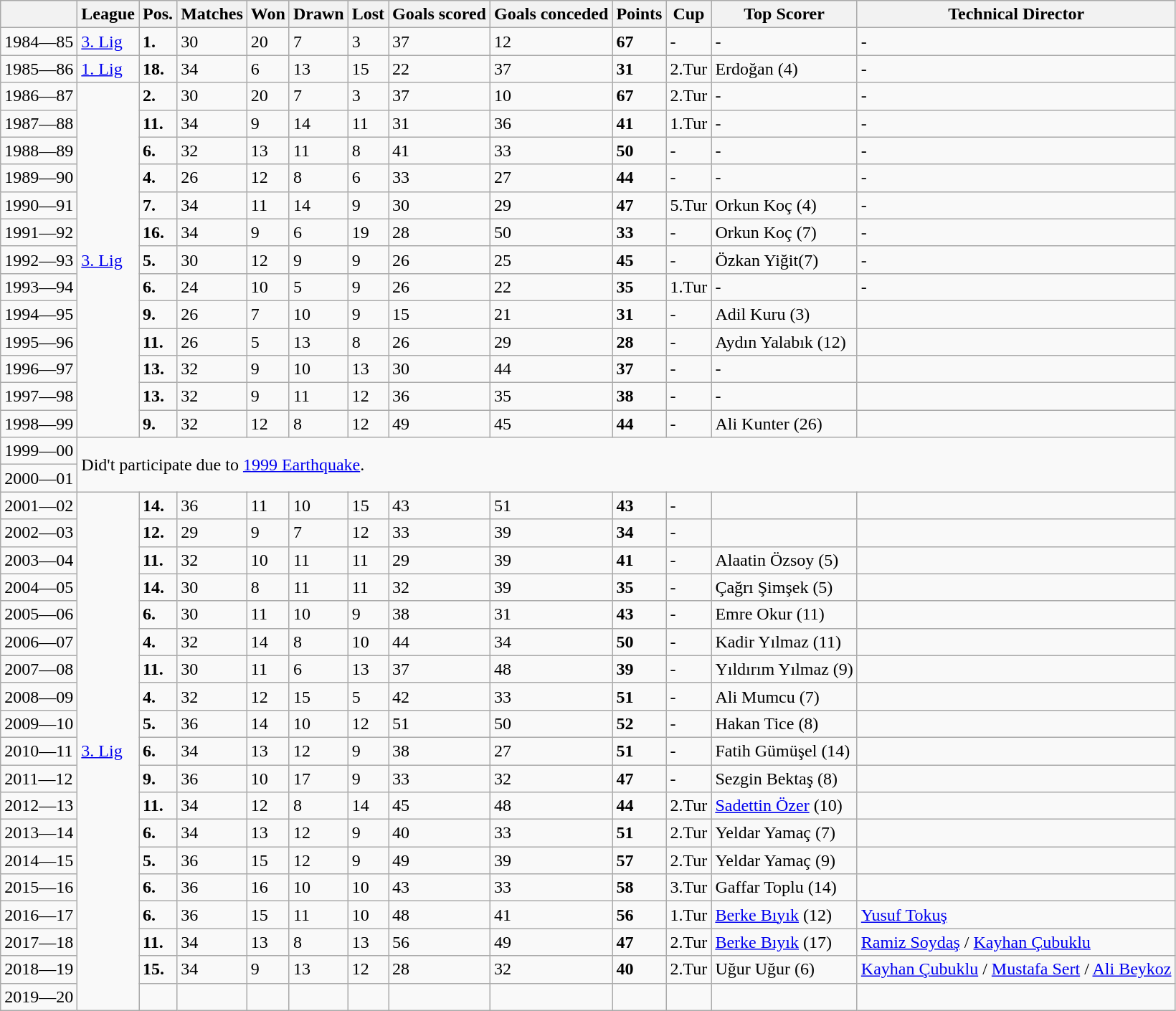<table class="wikitable">
<tr>
<th></th>
<th>League</th>
<th>Pos.</th>
<th>Matches</th>
<th>Won</th>
<th>Drawn</th>
<th>Lost</th>
<th>Goals scored</th>
<th>Goals conceded</th>
<th>Points</th>
<th>Cup</th>
<th>Top Scorer</th>
<th>Technical Director</th>
</tr>
<tr>
<td>1984—85</td>
<td><a href='#'>3. Lig</a></td>
<td><strong>1.</strong></td>
<td>30</td>
<td>20</td>
<td>7</td>
<td>3</td>
<td>37</td>
<td>12</td>
<td><strong>67</strong></td>
<td>-</td>
<td>-</td>
<td>-</td>
</tr>
<tr>
<td>1985—86</td>
<td><a href='#'>1. Lig</a></td>
<td><strong>18.</strong></td>
<td>34</td>
<td>6</td>
<td>13</td>
<td>15</td>
<td>22</td>
<td>37</td>
<td><strong>31</strong></td>
<td>2.Tur</td>
<td>Erdoğan (4)</td>
<td>-</td>
</tr>
<tr>
<td>1986—87</td>
<td rowspan="13"><a href='#'>3. Lig</a></td>
<td><strong>2.</strong></td>
<td>30</td>
<td>20</td>
<td>7</td>
<td>3</td>
<td>37</td>
<td>10</td>
<td><strong>67</strong></td>
<td>2.Tur</td>
<td>-</td>
<td>-</td>
</tr>
<tr>
<td>1987—88</td>
<td><strong>11.</strong></td>
<td>34</td>
<td>9</td>
<td>14</td>
<td>11</td>
<td>31</td>
<td>36</td>
<td><strong>41</strong></td>
<td>1.Tur</td>
<td>-</td>
<td>-</td>
</tr>
<tr>
<td>1988—89</td>
<td><strong>6.</strong></td>
<td>32</td>
<td>13</td>
<td>11</td>
<td>8</td>
<td>41</td>
<td>33</td>
<td><strong>50</strong></td>
<td>-</td>
<td>-</td>
<td>-</td>
</tr>
<tr>
<td>1989—90</td>
<td><strong>4.</strong></td>
<td>26</td>
<td>12</td>
<td>8</td>
<td>6</td>
<td>33</td>
<td>27</td>
<td><strong>44</strong></td>
<td>-</td>
<td>-</td>
<td>-</td>
</tr>
<tr>
<td>1990—91</td>
<td><strong>7.</strong></td>
<td>34</td>
<td>11</td>
<td>14</td>
<td>9</td>
<td>30</td>
<td>29</td>
<td><strong>47</strong></td>
<td>5.Tur</td>
<td>Orkun Koç (4)</td>
<td>-</td>
</tr>
<tr>
<td>1991—92</td>
<td><strong>16.</strong></td>
<td>34</td>
<td>9</td>
<td>6</td>
<td>19</td>
<td>28</td>
<td>50</td>
<td><strong>33</strong></td>
<td>-</td>
<td>Orkun Koç (7)</td>
<td>-</td>
</tr>
<tr>
<td>1992—93</td>
<td><strong>5.</strong></td>
<td>30</td>
<td>12</td>
<td>9</td>
<td>9</td>
<td>26</td>
<td>25</td>
<td><strong>45</strong></td>
<td>-</td>
<td>Özkan Yiğit(7)</td>
<td>-</td>
</tr>
<tr>
<td>1993—94</td>
<td><strong>6.</strong></td>
<td>24</td>
<td>10</td>
<td>5</td>
<td>9</td>
<td>26</td>
<td>22</td>
<td><strong>35</strong></td>
<td>1.Tur</td>
<td>-</td>
<td>-</td>
</tr>
<tr>
<td>1994—95</td>
<td><strong>9.</strong></td>
<td>26</td>
<td>7</td>
<td>10</td>
<td>9</td>
<td>15</td>
<td>21</td>
<td><strong>31</strong></td>
<td>-</td>
<td>Adil Kuru (3)</td>
<td></td>
</tr>
<tr>
<td>1995—96</td>
<td><strong>11.</strong></td>
<td>26</td>
<td>5</td>
<td>13</td>
<td>8</td>
<td>26</td>
<td>29</td>
<td><strong>28</strong></td>
<td>-</td>
<td>Aydın Yalabık (12)</td>
<td></td>
</tr>
<tr>
<td>1996—97</td>
<td><strong>13.</strong></td>
<td>32</td>
<td>9</td>
<td>10</td>
<td>13</td>
<td>30</td>
<td>44</td>
<td><strong>37</strong></td>
<td>-</td>
<td>-</td>
<td></td>
</tr>
<tr>
<td>1997—98</td>
<td><strong>13.</strong></td>
<td>32</td>
<td>9</td>
<td>11</td>
<td>12</td>
<td>36</td>
<td>35</td>
<td><strong>38</strong></td>
<td>-</td>
<td>-</td>
<td></td>
</tr>
<tr>
<td>1998—99</td>
<td><strong>9.</strong></td>
<td>32</td>
<td>12</td>
<td>8</td>
<td>12</td>
<td>49</td>
<td>45</td>
<td><strong>44</strong></td>
<td>-</td>
<td>Ali Kunter (26)</td>
<td></td>
</tr>
<tr>
<td>1999—00</td>
<td colspan="12" rowspan="2">Did't participate due to <a href='#'>1999 Earthquake</a>.</td>
</tr>
<tr>
<td>2000—01</td>
</tr>
<tr>
<td>2001—02</td>
<td rowspan="19"><a href='#'>3. Lig</a></td>
<td><strong>14.</strong></td>
<td>36</td>
<td>11</td>
<td>10</td>
<td>15</td>
<td>43</td>
<td>51</td>
<td><strong>43</strong></td>
<td>-</td>
<td></td>
<td></td>
</tr>
<tr>
<td>2002—03</td>
<td><strong>12.</strong></td>
<td>29</td>
<td>9</td>
<td>7</td>
<td>12</td>
<td>33</td>
<td>39</td>
<td><strong>34</strong></td>
<td>-</td>
<td></td>
<td></td>
</tr>
<tr>
<td>2003—04</td>
<td><strong>11.</strong></td>
<td>32</td>
<td>10</td>
<td>11</td>
<td>11</td>
<td>29</td>
<td>39</td>
<td><strong>41</strong></td>
<td>-</td>
<td>Alaatin Özsoy (5)</td>
<td></td>
</tr>
<tr>
<td>2004—05</td>
<td><strong>14.</strong></td>
<td>30</td>
<td>8</td>
<td>11</td>
<td>11</td>
<td>32</td>
<td>39</td>
<td><strong>35</strong></td>
<td>-</td>
<td>Çağrı Şimşek (5)</td>
<td></td>
</tr>
<tr>
<td>2005—06</td>
<td><strong>6.</strong></td>
<td>30</td>
<td>11</td>
<td>10</td>
<td>9</td>
<td>38</td>
<td>31</td>
<td><strong>43</strong></td>
<td>-</td>
<td>Emre Okur (11)</td>
<td></td>
</tr>
<tr>
<td>2006—07</td>
<td><strong>4.</strong></td>
<td>32</td>
<td>14</td>
<td>8</td>
<td>10</td>
<td>44</td>
<td>34</td>
<td><strong>50</strong></td>
<td>-</td>
<td>Kadir Yılmaz (11)</td>
<td></td>
</tr>
<tr>
<td>2007—08</td>
<td><strong>11.</strong></td>
<td>30</td>
<td>11</td>
<td>6</td>
<td>13</td>
<td>37</td>
<td>48</td>
<td><strong>39</strong></td>
<td>-</td>
<td>Yıldırım Yılmaz (9)</td>
<td></td>
</tr>
<tr>
<td>2008—09</td>
<td><strong>4.</strong></td>
<td>32</td>
<td>12</td>
<td>15</td>
<td>5</td>
<td>42</td>
<td>33</td>
<td><strong>51</strong></td>
<td>-</td>
<td>Ali Mumcu (7)</td>
<td></td>
</tr>
<tr>
<td>2009—10</td>
<td><strong>5.</strong></td>
<td>36</td>
<td>14</td>
<td>10</td>
<td>12</td>
<td>51</td>
<td>50</td>
<td><strong>52</strong></td>
<td>-</td>
<td>Hakan Tice (8)</td>
<td></td>
</tr>
<tr>
<td>2010—11</td>
<td><strong>6.</strong></td>
<td>34</td>
<td>13</td>
<td>12</td>
<td>9</td>
<td>38</td>
<td>27</td>
<td><strong>51</strong></td>
<td>-</td>
<td>Fatih Gümüşel (14)</td>
<td></td>
</tr>
<tr>
<td>2011—12</td>
<td><strong>9.</strong></td>
<td>36</td>
<td>10</td>
<td>17</td>
<td>9</td>
<td>33</td>
<td>32</td>
<td><strong>47</strong></td>
<td>-</td>
<td>Sezgin Bektaş (8)</td>
<td></td>
</tr>
<tr>
<td>2012—13</td>
<td><strong>11.</strong></td>
<td>34</td>
<td>12</td>
<td>8</td>
<td>14</td>
<td>45</td>
<td>48</td>
<td><strong>44</strong></td>
<td>2.Tur</td>
<td><a href='#'>Sadettin Özer</a> (10)</td>
<td></td>
</tr>
<tr>
<td>2013—14</td>
<td><strong>6.</strong></td>
<td>34</td>
<td>13</td>
<td>12</td>
<td>9</td>
<td>40</td>
<td>33</td>
<td><strong>51</strong></td>
<td>2.Tur</td>
<td>Yeldar Yamaç (7)</td>
<td></td>
</tr>
<tr>
<td>2014—15</td>
<td><strong>5.</strong></td>
<td>36</td>
<td>15</td>
<td>12</td>
<td>9</td>
<td>49</td>
<td>39</td>
<td><strong>57</strong></td>
<td>2.Tur</td>
<td>Yeldar Yamaç (9)</td>
<td></td>
</tr>
<tr>
<td>2015—16</td>
<td><strong>6.</strong></td>
<td>36</td>
<td>16</td>
<td>10</td>
<td>10</td>
<td>43</td>
<td>33</td>
<td><strong>58</strong></td>
<td>3.Tur</td>
<td>Gaffar Toplu (14)</td>
<td></td>
</tr>
<tr>
<td>2016—17</td>
<td><strong>6.</strong></td>
<td>36</td>
<td>15</td>
<td>11</td>
<td>10</td>
<td>48</td>
<td>41</td>
<td><strong>56</strong></td>
<td>1.Tur</td>
<td><a href='#'>Berke Bıyık</a> (12)</td>
<td><a href='#'>Yusuf Tokuş</a></td>
</tr>
<tr>
<td>2017—18</td>
<td><strong>11.</strong></td>
<td>34</td>
<td>13</td>
<td>8</td>
<td>13</td>
<td>56</td>
<td>49</td>
<td><strong>47</strong></td>
<td>2.Tur</td>
<td><a href='#'>Berke Bıyık</a> (17)</td>
<td><a href='#'>Ramiz Soydaş</a> / <a href='#'>Kayhan Çubuklu</a></td>
</tr>
<tr>
<td>2018—19</td>
<td><strong>15.</strong></td>
<td>34</td>
<td>9</td>
<td>13</td>
<td>12</td>
<td>28</td>
<td>32</td>
<td><strong>40</strong></td>
<td>2.Tur</td>
<td>Uğur Uğur (6)</td>
<td><a href='#'>Kayhan Çubuklu</a> / <a href='#'>Mustafa Sert</a> / <a href='#'>Ali Beykoz</a></td>
</tr>
<tr>
<td>2019—20</td>
<td></td>
<td></td>
<td></td>
<td></td>
<td></td>
<td></td>
<td></td>
<td></td>
<td></td>
<td></td>
<td></td>
</tr>
</table>
